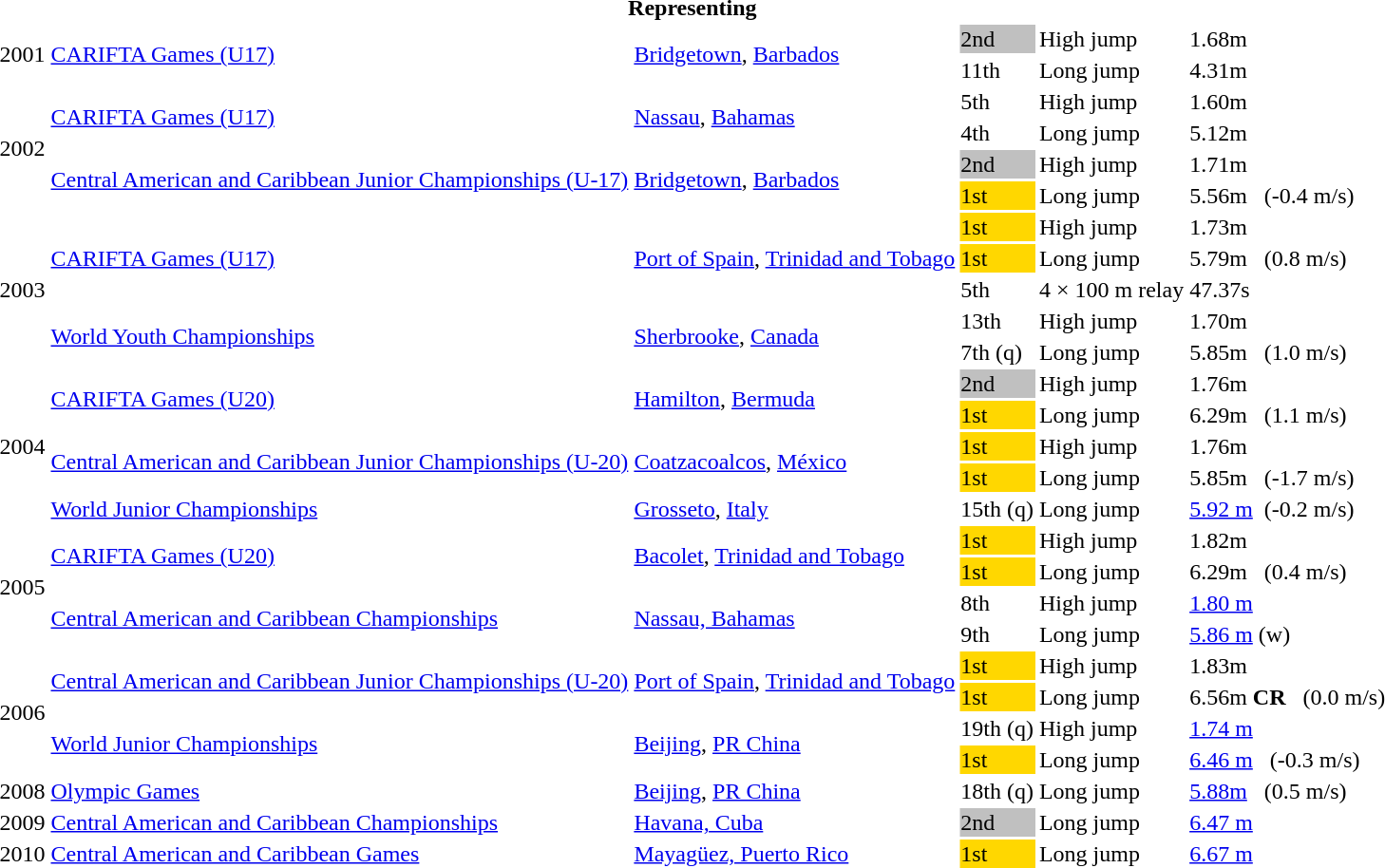<table>
<tr>
<th colspan="6">Representing </th>
</tr>
<tr>
<td rowspan = "2">2001</td>
<td rowspan = "2"><a href='#'>CARIFTA Games (U17)</a></td>
<td rowspan = "2"><a href='#'>Bridgetown</a>, <a href='#'>Barbados</a></td>
<td bgcolor=silver>2nd</td>
<td>High jump</td>
<td>1.68m</td>
</tr>
<tr>
<td>11th</td>
<td>Long jump</td>
<td>4.31m</td>
</tr>
<tr>
<td rowspan = "4">2002</td>
<td rowspan = "2"><a href='#'>CARIFTA Games (U17)</a></td>
<td rowspan = "2"><a href='#'>Nassau</a>, <a href='#'>Bahamas</a></td>
<td>5th</td>
<td>High jump</td>
<td>1.60m</td>
</tr>
<tr>
<td>4th</td>
<td>Long jump</td>
<td>5.12m</td>
</tr>
<tr>
<td rowspan = "2"><a href='#'>Central American and Caribbean Junior Championships (U-17)</a></td>
<td rowspan = "2"><a href='#'>Bridgetown</a>, <a href='#'>Barbados</a></td>
<td bgcolor=silver>2nd</td>
<td>High jump</td>
<td>1.71m</td>
</tr>
<tr>
<td bgcolor=gold>1st</td>
<td>Long jump</td>
<td>5.56m   (-0.4 m/s)</td>
</tr>
<tr>
<td rowspan ="5">2003</td>
<td rowspan ="3"><a href='#'>CARIFTA Games (U17)</a></td>
<td rowspan ="3"><a href='#'>Port of Spain</a>, <a href='#'>Trinidad and Tobago</a></td>
<td bgcolor=gold>1st</td>
<td>High jump</td>
<td>1.73m</td>
</tr>
<tr>
<td bgcolor=gold>1st</td>
<td>Long jump</td>
<td>5.79m   (0.8 m/s)</td>
</tr>
<tr>
<td>5th</td>
<td>4 × 100 m relay</td>
<td>47.37s</td>
</tr>
<tr>
<td rowspan = "2"><a href='#'>World Youth Championships</a></td>
<td rowspan = "2"><a href='#'>Sherbrooke</a>, <a href='#'>Canada</a></td>
<td>13th</td>
<td>High jump</td>
<td>1.70m</td>
</tr>
<tr>
<td>7th (q)</td>
<td>Long jump</td>
<td>5.85m   (1.0 m/s)</td>
</tr>
<tr>
<td rowspan ="5">2004</td>
<td rowspan ="2"><a href='#'>CARIFTA Games (U20)</a></td>
<td rowspan ="2"><a href='#'>Hamilton</a>, <a href='#'>Bermuda</a></td>
<td bgcolor=silver>2nd</td>
<td>High jump</td>
<td>1.76m</td>
</tr>
<tr>
<td bgcolor=gold>1st</td>
<td>Long jump</td>
<td>6.29m   (1.1 m/s)</td>
</tr>
<tr>
<td rowspan ="2"><a href='#'>Central American and Caribbean Junior Championships (U-20)</a></td>
<td rowspan ="2"><a href='#'>Coatzacoalcos</a>, <a href='#'>México</a></td>
<td bgcolor=gold>1st</td>
<td>High jump</td>
<td>1.76m</td>
</tr>
<tr>
<td bgcolor=gold>1st</td>
<td>Long jump</td>
<td>5.85m   (-1.7 m/s)</td>
</tr>
<tr>
<td><a href='#'>World Junior Championships</a></td>
<td><a href='#'>Grosseto</a>, <a href='#'>Italy</a></td>
<td>15th (q)</td>
<td>Long jump</td>
<td><a href='#'>5.92 m</a>  (-0.2 m/s)</td>
</tr>
<tr>
<td rowspan ="4">2005</td>
<td rowspan ="2"><a href='#'>CARIFTA Games (U20)</a></td>
<td rowspan ="2"><a href='#'>Bacolet</a>, <a href='#'>Trinidad and Tobago</a></td>
<td bgcolor=gold>1st</td>
<td>High jump</td>
<td>1.82m</td>
</tr>
<tr>
<td bgcolor=gold>1st</td>
<td>Long jump</td>
<td>6.29m   (0.4 m/s)</td>
</tr>
<tr>
<td rowspan=2><a href='#'>Central American and Caribbean Championships</a></td>
<td rowspan=2><a href='#'>Nassau, Bahamas</a></td>
<td>8th</td>
<td>High jump</td>
<td><a href='#'>1.80 m</a></td>
</tr>
<tr>
<td>9th</td>
<td>Long jump</td>
<td><a href='#'>5.86 m</a> (w)</td>
</tr>
<tr>
<td rowspan ="4">2006</td>
<td rowspan ="2"><a href='#'>Central American and Caribbean Junior Championships (U-20)</a></td>
<td rowspan ="2"><a href='#'>Port of Spain</a>, <a href='#'>Trinidad and Tobago</a></td>
<td bgcolor=gold>1st</td>
<td>High jump</td>
<td>1.83m</td>
</tr>
<tr>
<td bgcolor=gold>1st</td>
<td>Long jump</td>
<td>6.56m <strong>CR</strong>   (0.0 m/s)</td>
</tr>
<tr>
<td rowspan ="2"><a href='#'>World Junior Championships</a></td>
<td rowspan ="2"><a href='#'>Beijing</a>, <a href='#'>PR China</a></td>
<td>19th (q)</td>
<td>High jump</td>
<td><a href='#'>1.74 m</a></td>
</tr>
<tr>
<td bgcolor=gold>1st</td>
<td>Long jump</td>
<td><a href='#'>6.46 m</a>   (-0.3 m/s)</td>
</tr>
<tr>
<td>2008</td>
<td><a href='#'>Olympic Games</a></td>
<td><a href='#'>Beijing</a>, <a href='#'>PR China</a></td>
<td>18th (q)</td>
<td>Long jump</td>
<td><a href='#'>5.88m</a>   (0.5 m/s)</td>
</tr>
<tr>
<td>2009</td>
<td><a href='#'>Central American and Caribbean Championships</a></td>
<td><a href='#'>Havana, Cuba</a></td>
<td bgcolor="silver">2nd</td>
<td>Long jump</td>
<td><a href='#'>6.47 m</a></td>
</tr>
<tr>
<td>2010</td>
<td><a href='#'>Central American and Caribbean Games</a></td>
<td><a href='#'>Mayagüez, Puerto Rico</a></td>
<td bgcolor="gold">1st</td>
<td>Long jump</td>
<td><a href='#'>6.67 m</a></td>
</tr>
</table>
